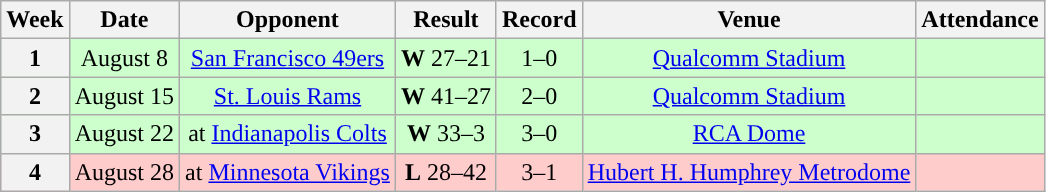<table class="wikitable" style="text-align:center">
<tr>
<th>Week</th>
<th>Date</th>
<th>Opponent</th>
<th>Result</th>
<th>Record</th>
<th>Venue</th>
<th>Attendance</th>
</tr>
<tr style="background: #cfc;">
<th>1</th>
<td>August 8</td>
<td><a href='#'>San Francisco 49ers</a></td>
<td><strong>W</strong> 27–21</td>
<td>1–0</td>
<td><a href='#'>Qualcomm Stadium</a></td>
<td></td>
</tr>
<tr style="background: #cfc;">
<th>2</th>
<td>August 15</td>
<td><a href='#'>St. Louis Rams</a></td>
<td><strong>W</strong> 41–27</td>
<td>2–0</td>
<td><a href='#'>Qualcomm Stadium</a></td>
<td></td>
</tr>
<tr style="background: #cfc;">
<th>3</th>
<td>August 22</td>
<td>at <a href='#'>Indianapolis Colts</a></td>
<td><strong>W</strong> 33–3</td>
<td>3–0</td>
<td><a href='#'>RCA Dome</a></td>
<td></td>
</tr>
<tr style="background: #fcc;">
<th>4</th>
<td>August 28</td>
<td>at <a href='#'>Minnesota Vikings</a></td>
<td><strong>L</strong> 28–42</td>
<td>3–1</td>
<td><a href='#'>Hubert H. Humphrey Metrodome</a></td>
<td></td>
</tr>
</table>
